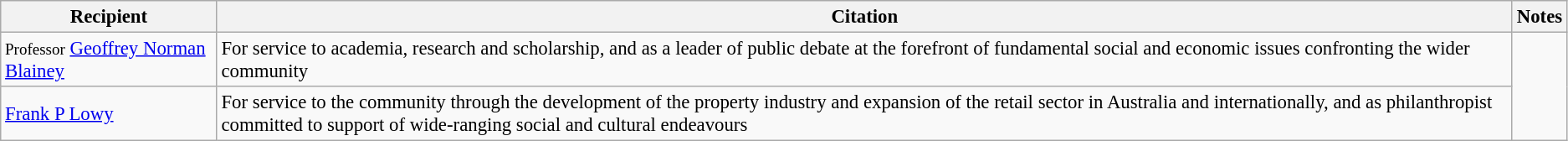<table class="wikitable" style="font-size:95%;">
<tr>
<th>Recipient</th>
<th>Citation</th>
<th>Notes</th>
</tr>
<tr>
<td><small>Professor</small> <a href='#'>Geoffrey Norman Blainey</a></td>
<td>For service to academia, research and scholarship, and as a leader of public debate at the forefront of fundamental social and economic issues confronting the wider community</td>
<td rowspan=2></td>
</tr>
<tr>
<td><a href='#'>Frank P Lowy</a></td>
<td>For service to the community through the development of the property industry and expansion of the retail sector in Australia and internationally, and as philanthropist committed to support of wide-ranging social and cultural endeavours</td>
</tr>
</table>
